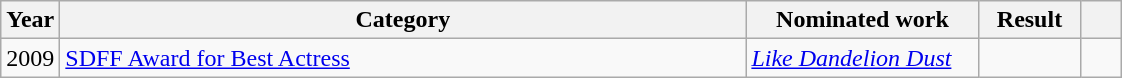<table class="wikitable">
<tr>
<th>Year</th>
<th width="450">Category</th>
<th width="148">Nominated work</th>
<th width="60">Result</th>
<th width="20" class="unsortable"></th>
</tr>
<tr>
<td>2009</td>
<td><a href='#'>SDFF Award for Best Actress</a></td>
<td><em><a href='#'>Like Dandelion Dust</a></em></td>
<td></td>
<td></td>
</tr>
</table>
